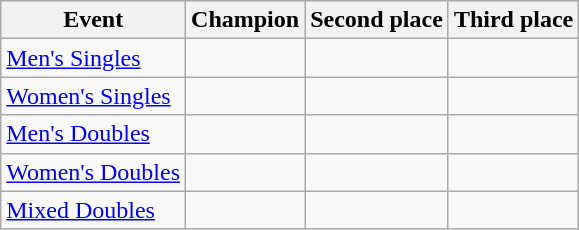<table class="wikitable">
<tr>
<th>Event</th>
<th>Champion</th>
<th>Second place</th>
<th>Third place</th>
</tr>
<tr>
<td><a href='#'>Men's Singles</a></td>
<td></td>
<td></td>
<td></td>
</tr>
<tr>
<td><a href='#'>Women's Singles</a></td>
<td></td>
<td></td>
<td></td>
</tr>
<tr>
<td><a href='#'>Men's Doubles</a></td>
<td></td>
<td></td>
<td><br></td>
</tr>
<tr>
<td><a href='#'>Women's Doubles</a></td>
<td></td>
<td><br></td>
<td></td>
</tr>
<tr>
<td><a href='#'>Mixed Doubles</a></td>
<td></td>
<td></td>
<td></td>
</tr>
</table>
